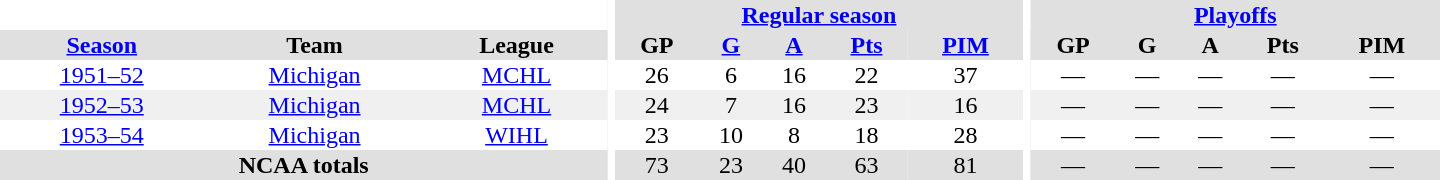<table border="0" cellpadding="1" cellspacing="0" style="text-align:center; width:60em">
<tr bgcolor="#e0e0e0">
<th colspan="3" bgcolor="#ffffff"></th>
<th rowspan="99" bgcolor="#ffffff"></th>
<th colspan="5"><a href='#'>Regular season</a></th>
<th rowspan="99" bgcolor="#ffffff"></th>
<th colspan="5"><a href='#'>Playoffs</a></th>
</tr>
<tr bgcolor="#e0e0e0">
<th><a href='#'>Season</a></th>
<th>Team</th>
<th>League</th>
<th>GP</th>
<th><a href='#'>G</a></th>
<th><a href='#'>A</a></th>
<th><a href='#'>Pts</a></th>
<th><a href='#'>PIM</a></th>
<th>GP</th>
<th>G</th>
<th>A</th>
<th>Pts</th>
<th>PIM</th>
</tr>
<tr>
<td><a href='#'>1951–52</a></td>
<td><a href='#'>Michigan</a></td>
<td><a href='#'>MCHL</a></td>
<td>26</td>
<td>6</td>
<td>16</td>
<td>22</td>
<td>37</td>
<td>—</td>
<td>—</td>
<td>—</td>
<td>—</td>
<td>—</td>
</tr>
<tr bgcolor="#f0f0f0">
<td><a href='#'>1952–53</a></td>
<td><a href='#'>Michigan</a></td>
<td><a href='#'>MCHL</a></td>
<td>24</td>
<td>7</td>
<td>16</td>
<td>23</td>
<td>16</td>
<td>—</td>
<td>—</td>
<td>—</td>
<td>—</td>
<td>—</td>
</tr>
<tr>
<td><a href='#'>1953–54</a></td>
<td><a href='#'>Michigan</a></td>
<td><a href='#'>WIHL</a></td>
<td>23</td>
<td>10</td>
<td>8</td>
<td>18</td>
<td>28</td>
<td>—</td>
<td>—</td>
<td>—</td>
<td>—</td>
<td>—</td>
</tr>
<tr bgcolor="#e0e0e0">
<th colspan="3">NCAA totals</th>
<td>73</td>
<td>23</td>
<td>40</td>
<td>63</td>
<td>81</td>
<td>—</td>
<td>—</td>
<td>—</td>
<td>—</td>
<td>—</td>
</tr>
</table>
